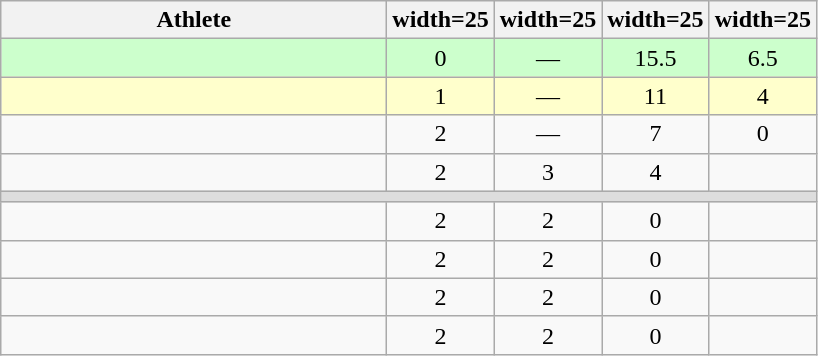<table class="wikitable" style="text-align: center;">
<tr>
<th width=250>Athlete</th>
<th>width=25</th>
<th>width=25</th>
<th>width=25</th>
<th>width=25</th>
</tr>
<tr bgcolor="ccffcc">
<td align="left"></td>
<td>0</td>
<td>—</td>
<td>15.5</td>
<td>6.5</td>
</tr>
<tr bgcolor="ffffcc">
<td align="left"></td>
<td>1</td>
<td>—</td>
<td>11</td>
<td>4</td>
</tr>
<tr>
<td align="left"></td>
<td>2</td>
<td>—</td>
<td>7</td>
<td>0</td>
</tr>
<tr>
<td align="left"></td>
<td>2</td>
<td>3</td>
<td>4</td>
<td></td>
</tr>
<tr bgcolor=#DDDDDD>
<td colspan=5></td>
</tr>
<tr>
<td align="left"></td>
<td>2</td>
<td>2</td>
<td>0</td>
<td></td>
</tr>
<tr>
<td align="left"></td>
<td>2</td>
<td>2</td>
<td>0</td>
<td></td>
</tr>
<tr>
<td align="left"></td>
<td>2</td>
<td>2</td>
<td>0</td>
<td></td>
</tr>
<tr>
<td align="left"></td>
<td>2</td>
<td>2</td>
<td>0</td>
<td></td>
</tr>
</table>
